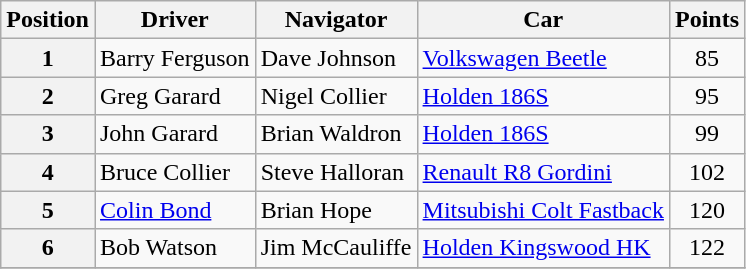<table class="wikitable" border="1">
<tr>
<th>Position</th>
<th>Driver</th>
<th>Navigator</th>
<th>Car</th>
<th>Points</th>
</tr>
<tr>
<th>1</th>
<td>Barry Ferguson</td>
<td>Dave Johnson</td>
<td><a href='#'>Volkswagen Beetle</a></td>
<td align="center">85</td>
</tr>
<tr>
<th>2</th>
<td>Greg Garard</td>
<td>Nigel Collier</td>
<td><a href='#'>Holden 186S</a></td>
<td align="center">95</td>
</tr>
<tr>
<th>3</th>
<td>John Garard</td>
<td>Brian Waldron</td>
<td><a href='#'>Holden 186S</a></td>
<td align="center">99</td>
</tr>
<tr>
<th>4</th>
<td>Bruce Collier</td>
<td>Steve Halloran</td>
<td><a href='#'>Renault R8 Gordini</a></td>
<td align="center">102</td>
</tr>
<tr>
<th>5</th>
<td><a href='#'>Colin Bond</a></td>
<td>Brian Hope</td>
<td><a href='#'>Mitsubishi Colt Fastback</a></td>
<td align="center">120</td>
</tr>
<tr>
<th>6</th>
<td>Bob Watson</td>
<td>Jim McCauliffe</td>
<td><a href='#'>Holden Kingswood HK</a></td>
<td align="center">122</td>
</tr>
<tr>
</tr>
</table>
